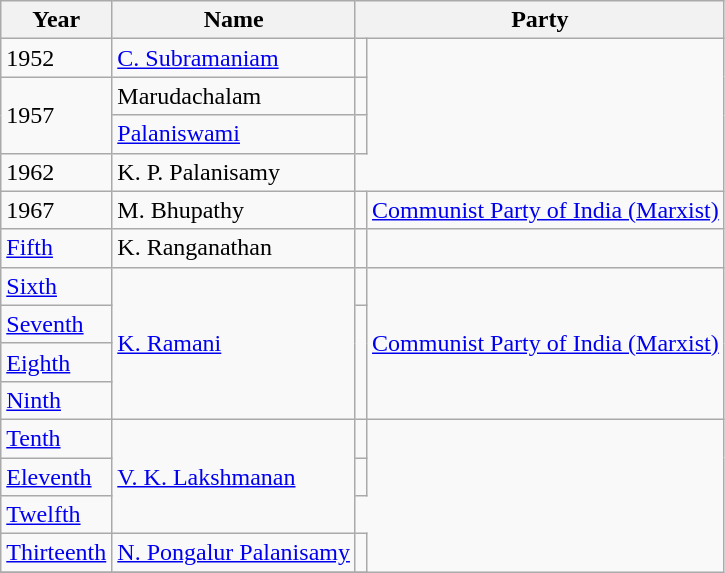<table class="wikitable sortable">
<tr>
<th>Year</th>
<th>Name</th>
<th colspan="2">Party</th>
</tr>
<tr>
<td>1952</td>
<td><a href='#'>C. Subramaniam</a></td>
<td></td>
</tr>
<tr --->
<td rowspan="2">1957</td>
<td>Marudachalam</td>
<td></td>
</tr>
<tr>
<td><a href='#'>Palaniswami</a></td>
<td></td>
</tr>
<tr>
<td>1962</td>
<td>K. P. Palanisamy</td>
</tr>
<tr>
<td>1967</td>
<td>M. Bhupathy</td>
<td></td>
<td><a href='#'>Communist Party of India (Marxist)</a></td>
</tr>
<tr>
<td><a href='#'>Fifth</a></td>
<td>K. Ranganathan</td>
<td></td>
</tr>
<tr>
<td><a href='#'>Sixth</a></td>
<td rowspan=4><a href='#'>K. Ramani</a></td>
<td></td>
<td rowspan=4><a href='#'>Communist Party of India (Marxist)</a></td>
</tr>
<tr>
<td><a href='#'>Seventh</a></td>
</tr>
<tr>
<td><a href='#'>Eighth</a></td>
</tr>
<tr>
<td><a href='#'>Ninth</a></td>
</tr>
<tr>
<td><a href='#'>Tenth</a></td>
<td rowspan=3><a href='#'>V. K. Lakshmanan</a></td>
<td></td>
</tr>
<tr>
<td><a href='#'>Eleventh</a></td>
<td></td>
</tr>
<tr>
<td><a href='#'>Twelfth</a></td>
</tr>
<tr>
<td><a href='#'>Thirteenth</a></td>
<td><a href='#'>N. Pongalur Palanisamy</a></td>
<td></td>
</tr>
<tr>
</tr>
</table>
